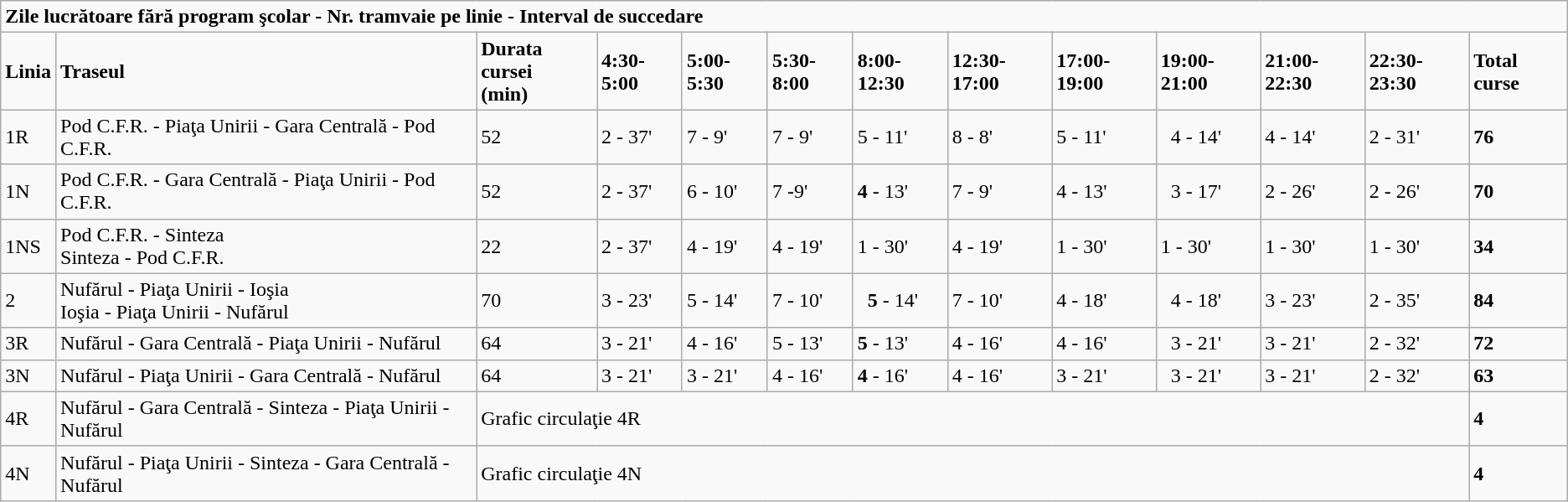<table class="wikitable">
<tr>
<td colspan="13"><strong>Zile lucrătoare fără program şcolar - Nr. tramvaie pe linie - Interval de succedare</strong></td>
</tr>
<tr>
<td><strong>Linia</strong></td>
<td><strong>Traseul</strong></td>
<td><strong>Durata cursei</strong><br><strong>(min)</strong></td>
<td><strong>4:30-5:00</strong></td>
<td><strong>5:00-5:30</strong></td>
<td><strong>5:30-8:00</strong></td>
<td><strong>8:00-12:30</strong></td>
<td><strong>12:30-17:00</strong></td>
<td><strong>17:00-19:00</strong></td>
<td><strong>19:00-21:00</strong> <br></td>
<td><strong>21:00-22:30</strong><br></td>
<td><strong>22:30-23:30</strong> <br></td>
<td><strong>Total curse</strong></td>
</tr>
<tr>
<td>1R</td>
<td>Pod C.F.R. - Piaţa Unirii - Gara Centrală - Pod C.F.R.<br></td>
<td>52 <br></td>
<td>2 - 37'<br></td>
<td>7 - 9'<br></td>
<td>7 - 9'<br></td>
<td>5 - 11'<br></td>
<td>8 - 8'<br></td>
<td>5 - 11'<br></td>
<td><strong> </strong> 4 - 14'<br></td>
<td>4 - 14'<br></td>
<td>2 - 31'</td>
<td><strong>76</strong></td>
</tr>
<tr>
<td>1N</td>
<td>Pod C.F.R. - Gara Centrală - Piaţa Unirii - Pod C.F.R.<br></td>
<td>52 <br></td>
<td>2 - 37'<br></td>
<td>6 - 10'<br></td>
<td>7 -9'<br></td>
<td><strong>4</strong> - 13'<br></td>
<td>7 - 9'<br></td>
<td>4 - 13'<br></td>
<td><strong> </strong> 3 - 17'<br></td>
<td>2 - 26'<br></td>
<td>2 - 26'<br></td>
<td><strong>70</strong></td>
</tr>
<tr>
<td>1NS</td>
<td>Pod C.F.R. - Sinteza<br>Sinteza - Pod C.F.R.</td>
<td>22 <br></td>
<td>2 - 37'<br></td>
<td>4 - 19'<br></td>
<td>4 - 19'<br></td>
<td>1 - 30'<br></td>
<td>4 - 19'<br></td>
<td>1 - 30'<br></td>
<td>1 - 30'<br></td>
<td>1 - 30'<br></td>
<td>1 - 30'<br></td>
<td><strong>34</strong></td>
</tr>
<tr>
<td>2</td>
<td>Nufărul - Piaţa Unirii - Ioşia<br>Ioşia - Piaţa Unirii - Nufărul</td>
<td>70 <br></td>
<td>3 - 23'<br></td>
<td>5 - 14'<br></td>
<td>7 - 10'<br></td>
<td><strong>  5</strong> - 14'<br></td>
<td>7 - 10'<br></td>
<td>4 - 18'<br></td>
<td><strong> </strong> 4 - 18'<br></td>
<td>3 - 23'<br></td>
<td>2 - 35'<br></td>
<td><strong>84</strong></td>
</tr>
<tr>
<td>3R</td>
<td>Nufărul - Gara Centrală - Piaţa Unirii - Nufărul</td>
<td>64 <br></td>
<td>3 - 21'<br></td>
<td>4 - 16'<br></td>
<td>5 - 13'<br></td>
<td><strong>5</strong> - 13'<br></td>
<td>4 - 16'<br></td>
<td>4 - 16'<br></td>
<td><strong> </strong> 3 - 21'<br></td>
<td>3 - 21'<br></td>
<td>2 - 32'<br></td>
<td><strong>72</strong></td>
</tr>
<tr>
<td>3N</td>
<td>Nufărul - Piaţa Unirii - Gara Centrală - Nufărul</td>
<td>64 <br></td>
<td>3 - 21'<br></td>
<td>3 - 21'<br></td>
<td>4 - 16'<br></td>
<td><strong>4</strong> - 16'<br></td>
<td>4 - 16'<br></td>
<td>3 - 21'<br></td>
<td><strong> </strong> 3 - 21'<br></td>
<td>3 - 21'<br></td>
<td>2 - 32'<br></td>
<td><strong>63</strong></td>
</tr>
<tr>
<td>4R</td>
<td>Nufărul - Gara Centrală - Sinteza - Piaţa Unirii - Nufărul</td>
<td colspan="10">Grafic circulaţie 4R</td>
<td><strong>4</strong> <br></td>
</tr>
<tr>
<td>4N</td>
<td>Nufărul - Piaţa Unirii - Sinteza - Gara Centrală - Nufărul</td>
<td colspan="10">Grafic circulaţie 4N </td>
<td><strong>4</strong></td>
</tr>
</table>
